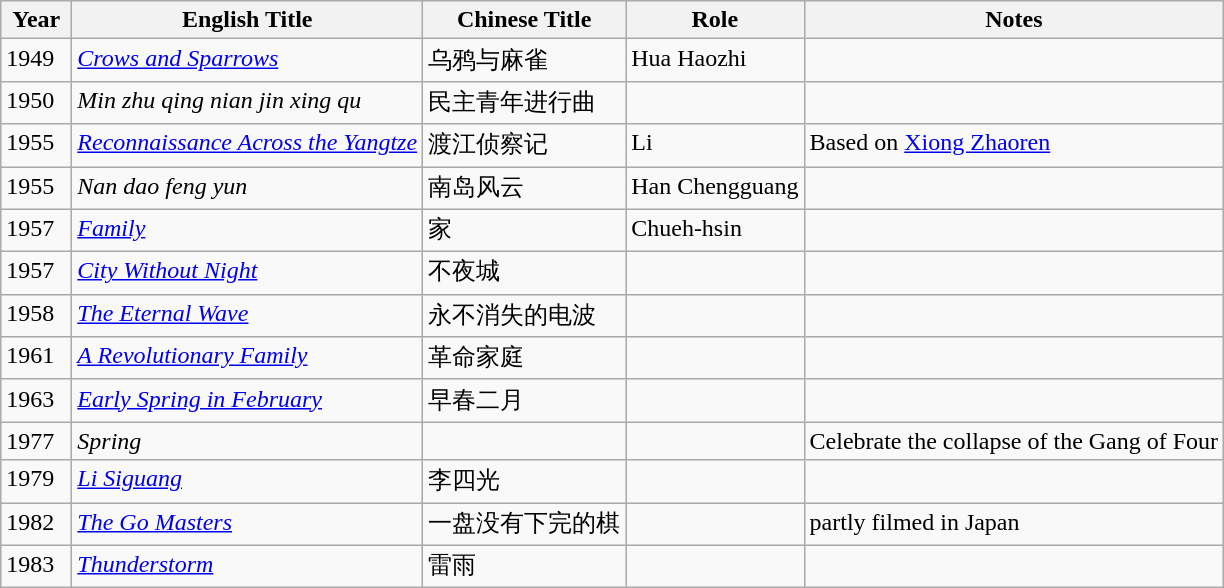<table class="wikitable">
<tr>
<th align="left" valign="top" width="40">Year</th>
<th align="left" valign="top">English Title</th>
<th align="left" valign="top">Chinese Title</th>
<th align="left" valign="top">Role</th>
<th align="left" valign="top">Notes</th>
</tr>
<tr>
<td align="left" valign="top">1949</td>
<td align="left" valign="top"><em><a href='#'>Crows and Sparrows</a></em></td>
<td align="left" valign="top">乌鸦与麻雀</td>
<td align="left" valign="top">Hua Haozhi</td>
<td align="left" valign="top"></td>
</tr>
<tr>
<td align="left" valign="top">1950</td>
<td align="left" valign="top"><em>Min zhu qing nian jin xing qu</em></td>
<td align="left" valign="top">民主青年进行曲</td>
<td align="left" valign="top"></td>
<td align="left" valign="top"></td>
</tr>
<tr>
<td align="left" valign="top">1955</td>
<td align="left" valign="top"><em><a href='#'>Reconnaissance Across the Yangtze</a></em></td>
<td align="left" valign="top">渡江侦察记</td>
<td align="left" valign="top">Li</td>
<td align="left" valign="top">Based on <a href='#'>Xiong Zhaoren</a></td>
</tr>
<tr>
<td align="left" valign="top">1955</td>
<td align="left" valign="top"><em>Nan dao feng yun</em></td>
<td align="left" valign="top">南岛风云</td>
<td align="left" valign="top">Han Chengguang</td>
<td align="left" valign="top"></td>
</tr>
<tr>
<td align="left" valign="top">1957</td>
<td align="left" valign="top"><em><a href='#'>Family</a></em></td>
<td align="left" valign="top">家</td>
<td align="left" valign="top">Chueh-hsin</td>
<td align="left" valign="top"></td>
</tr>
<tr>
<td align="left" valign="top">1957</td>
<td align="left" valign="top"><em><a href='#'>City Without Night</a></em></td>
<td align="left" valign="top">不夜城</td>
<td align="left" valign="top"></td>
<td align="left" valign="top"></td>
</tr>
<tr>
<td align="left" valign="top">1958</td>
<td align="left" valign="top"><em><a href='#'>The Eternal Wave</a></em></td>
<td align="left" valign="top">永不消失的电波</td>
<td align="left" valign="top"></td>
<td align="left" valign="top"></td>
</tr>
<tr>
<td align="left" valign="top">1961</td>
<td align="left" valign="top"><em><a href='#'>A Revolutionary Family</a></em></td>
<td align="left" valign="top">革命家庭</td>
<td align="left" valign="top"></td>
<td align="left" valign="top"></td>
</tr>
<tr>
<td align="left" valign="top">1963</td>
<td align="left" valign="top"><em><a href='#'>Early Spring in February</a></em></td>
<td align="left" valign="top">早春二月</td>
<td align="left" valign="top"></td>
<td align="left" valign="top"></td>
</tr>
<tr>
<td align="left" valign="top">1977</td>
<td align="left" valign="top"><em>Spring</em></td>
<td align="left" valign="top"></td>
<td align="left" valign="top"></td>
<td align="left" valign="top">Celebrate the collapse of the Gang of Four</td>
</tr>
<tr>
<td align="left" valign="top">1979</td>
<td align="left" valign="top"><em><a href='#'>Li Siguang</a></em></td>
<td align="left" valign="top">李四光</td>
<td align="left" valign="top"></td>
<td align="left" valign="top"></td>
</tr>
<tr>
<td align="left" valign="top">1982</td>
<td align="left" valign="top"><em><a href='#'>The Go Masters</a></em></td>
<td align="left" valign="top">一盘没有下完的棋</td>
<td align="left" valign="top"></td>
<td align="left" valign="top">partly filmed in Japan</td>
</tr>
<tr>
<td align="left" valign="top">1983</td>
<td align="left" valign="top"><em><a href='#'>Thunderstorm</a></em></td>
<td align="left" valign="top">雷雨</td>
<td align="left" valign="top"></td>
<td align="left" valign="top"></td>
</tr>
</table>
